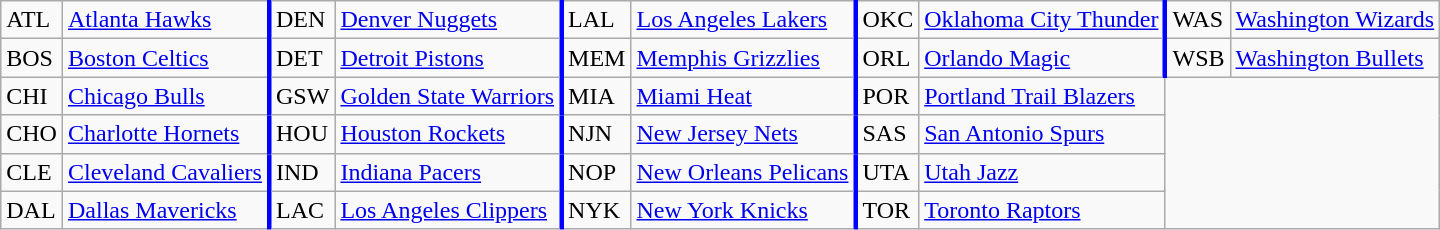<table class="wikitable" align=center>
<tr>
<td>ATL</td>
<td style="border-right: solid blue"><a href='#'>Atlanta Hawks</a></td>
<td>DEN</td>
<td style="border-right: solid blue"><a href='#'>Denver Nuggets</a></td>
<td>LAL</td>
<td style="border-right: solid blue"><a href='#'>Los Angeles Lakers</a></td>
<td>OKC</td>
<td style="border-right: solid blue"><a href='#'>Oklahoma City Thunder</a></td>
<td>WAS</td>
<td><a href='#'>Washington Wizards</a></td>
</tr>
<tr>
<td>BOS</td>
<td style="border-right: solid blue"><a href='#'>Boston Celtics</a></td>
<td>DET</td>
<td style="border-right: solid blue"><a href='#'>Detroit Pistons</a></td>
<td>MEM</td>
<td style="border-right: solid blue"><a href='#'>Memphis Grizzlies</a></td>
<td>ORL</td>
<td style="border-right: solid blue"><a href='#'>Orlando Magic</a></td>
<td>WSB</td>
<td><a href='#'>Washington Bullets</a></td>
</tr>
<tr>
<td>CHI</td>
<td style="border-right: solid blue"><a href='#'>Chicago Bulls</a></td>
<td>GSW</td>
<td style="border-right: solid blue"><a href='#'>Golden State Warriors</a></td>
<td>MIA</td>
<td style="border-right: solid blue"><a href='#'>Miami Heat</a></td>
<td>POR</td>
<td><a href='#'>Portland Trail Blazers</a></td>
</tr>
<tr>
<td>CHO</td>
<td style="border-right: solid blue"><a href='#'>Charlotte Hornets</a></td>
<td>HOU</td>
<td style="border-right: solid blue"><a href='#'>Houston Rockets</a></td>
<td>NJN</td>
<td style="border-right: solid blue"><a href='#'>New Jersey Nets</a></td>
<td>SAS</td>
<td><a href='#'>San Antonio Spurs</a></td>
</tr>
<tr>
<td>CLE</td>
<td style="border-right: solid blue"><a href='#'>Cleveland Cavaliers</a></td>
<td>IND</td>
<td style="border-right: solid blue"><a href='#'>Indiana Pacers</a></td>
<td>NOP</td>
<td style="border-right: solid blue"><a href='#'>New Orleans Pelicans</a></td>
<td>UTA</td>
<td><a href='#'>Utah Jazz</a></td>
</tr>
<tr>
<td>DAL</td>
<td style="border-right: solid blue"><a href='#'>Dallas Mavericks</a></td>
<td>LAC</td>
<td style="border-right: solid blue"><a href='#'>Los Angeles Clippers</a></td>
<td>NYK</td>
<td style="border-right: solid blue"><a href='#'>New York Knicks</a></td>
<td>TOR</td>
<td><a href='#'>Toronto Raptors</a></td>
</tr>
</table>
